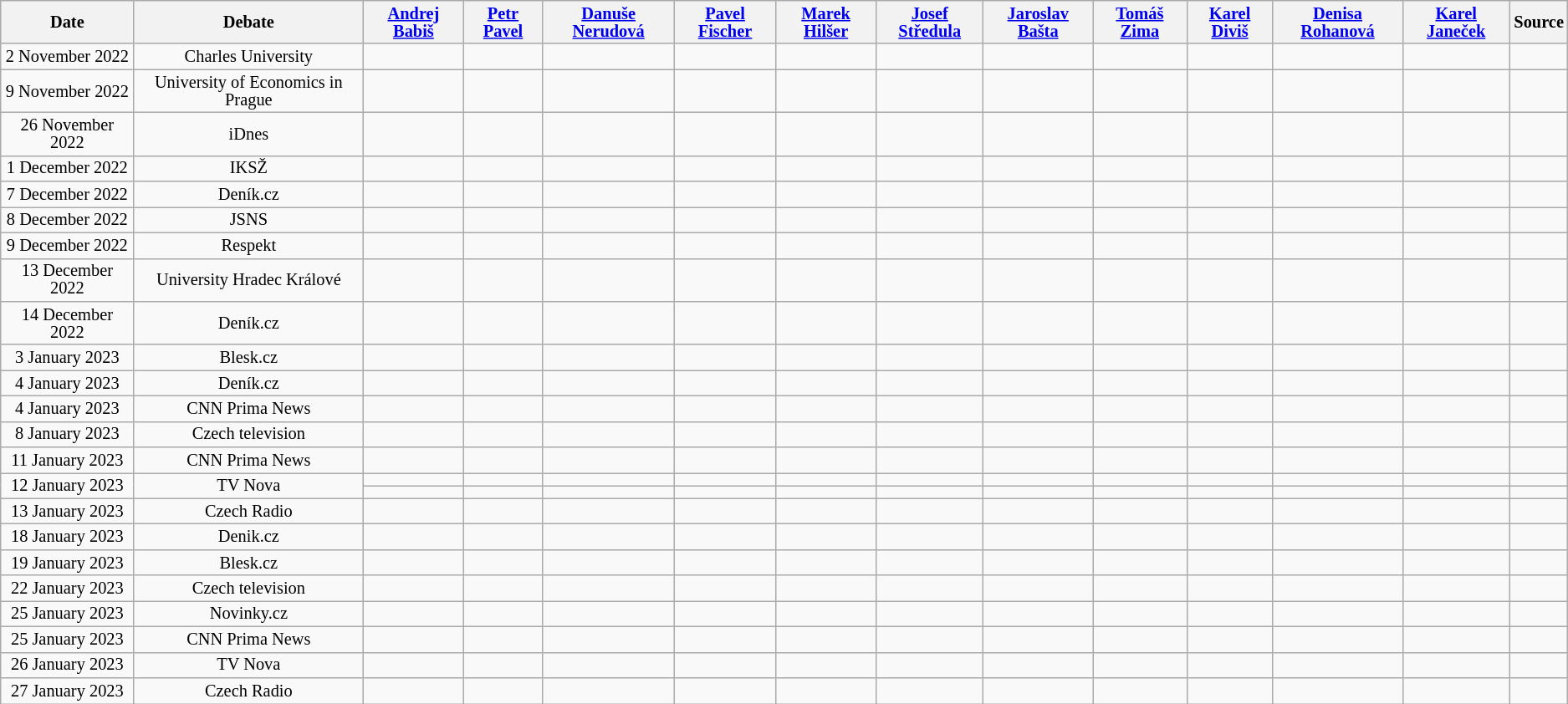<table class="wikitable sortable" style=text-align:center;font-size:85%;line-height:14px;">
<tr>
<th>Date</th>
<th>Debate</th>
<th><a href='#'>Andrej Babiš</a></th>
<th><a href='#'>Petr Pavel</a></th>
<th><a href='#'>Danuše Nerudová</a></th>
<th><a href='#'>Pavel Fischer</a></th>
<th><a href='#'>Marek Hilšer</a></th>
<th><a href='#'>Josef Středula</a></th>
<th><a href='#'>Jaroslav Bašta</a></th>
<th><a href='#'>Tomáš Zima</a></th>
<th><a href='#'>Karel Diviš</a></th>
<th><a href='#'>Denisa Rohanová</a></th>
<th><a href='#'>Karel Janeček</a></th>
<th>Source</th>
</tr>
<tr>
<td>2 November 2022</td>
<td>Charles University</td>
<td></td>
<td></td>
<td></td>
<td></td>
<td></td>
<td></td>
<td></td>
<td></td>
<td></td>
<td></td>
<td></td>
<td></td>
</tr>
<tr>
<td>9 November 2022</td>
<td>University of Economics in Prague</td>
<td></td>
<td></td>
<td></td>
<td></td>
<td></td>
<td></td>
<td></td>
<td></td>
<td></td>
<td></td>
<td></td>
<td></td>
</tr>
<tr>
<td>26 November 2022</td>
<td>iDnes</td>
<td></td>
<td></td>
<td></td>
<td></td>
<td></td>
<td></td>
<td></td>
<td></td>
<td></td>
<td></td>
<td></td>
<td></td>
</tr>
<tr>
<td>1 December 2022</td>
<td>IKSŽ</td>
<td></td>
<td></td>
<td></td>
<td></td>
<td></td>
<td></td>
<td></td>
<td></td>
<td></td>
<td></td>
<td></td>
<td></td>
</tr>
<tr>
<td>7 December 2022</td>
<td>Deník.cz</td>
<td></td>
<td></td>
<td></td>
<td></td>
<td></td>
<td></td>
<td></td>
<td></td>
<td></td>
<td></td>
<td></td>
<td></td>
</tr>
<tr>
<td>8 December 2022</td>
<td>JSNS</td>
<td></td>
<td></td>
<td></td>
<td></td>
<td></td>
<td></td>
<td></td>
<td></td>
<td></td>
<td></td>
<td></td>
<td></td>
</tr>
<tr>
<td>9 December 2022</td>
<td>Respekt</td>
<td></td>
<td></td>
<td></td>
<td></td>
<td></td>
<td></td>
<td></td>
<td></td>
<td></td>
<td></td>
<td></td>
<td></td>
</tr>
<tr>
<td>13 December 2022</td>
<td>University Hradec Králové</td>
<td></td>
<td></td>
<td></td>
<td></td>
<td></td>
<td></td>
<td></td>
<td></td>
<td></td>
<td></td>
<td></td>
<td></td>
</tr>
<tr>
<td>14 December 2022</td>
<td>Deník.cz</td>
<td></td>
<td></td>
<td></td>
<td></td>
<td></td>
<td></td>
<td></td>
<td></td>
<td></td>
<td></td>
<td></td>
<td></td>
</tr>
<tr>
<td>3 January 2023</td>
<td>Blesk.cz</td>
<td></td>
<td></td>
<td></td>
<td></td>
<td></td>
<td></td>
<td></td>
<td></td>
<td></td>
<td></td>
<td></td>
<td></td>
</tr>
<tr>
<td>4 January 2023</td>
<td>Deník.cz</td>
<td></td>
<td></td>
<td></td>
<td></td>
<td></td>
<td></td>
<td></td>
<td></td>
<td></td>
<td></td>
<td></td>
<td></td>
</tr>
<tr>
<td>4 January 2023</td>
<td>CNN Prima News</td>
<td></td>
<td></td>
<td></td>
<td></td>
<td></td>
<td></td>
<td></td>
<td></td>
<td></td>
<td></td>
<td></td>
<td></td>
</tr>
<tr>
<td>8 January 2023</td>
<td>Czech television</td>
<td></td>
<td></td>
<td></td>
<td></td>
<td></td>
<td></td>
<td></td>
<td></td>
<td></td>
<td></td>
<td></td>
<td></td>
</tr>
<tr>
<td>11 January 2023</td>
<td>CNN Prima News</td>
<td></td>
<td></td>
<td></td>
<td></td>
<td></td>
<td></td>
<td></td>
<td></td>
<td></td>
<td></td>
<td></td>
<td></td>
</tr>
<tr>
<td rowspan="2">12 January 2023</td>
<td rowspan="2">TV Nova</td>
<td></td>
<td></td>
<td></td>
<td></td>
<td></td>
<td></td>
<td></td>
<td></td>
<td></td>
<td></td>
<td></td>
<td></td>
</tr>
<tr>
<td></td>
<td></td>
<td></td>
<td></td>
<td></td>
<td></td>
<td></td>
<td></td>
<td></td>
<td></td>
<td></td>
<td></td>
</tr>
<tr>
<td>13 January 2023</td>
<td>Czech Radio</td>
<td></td>
<td></td>
<td></td>
<td></td>
<td></td>
<td></td>
<td></td>
<td></td>
<td></td>
<td></td>
<td></td>
<td></td>
</tr>
<tr>
<td>18 January 2023</td>
<td>Denik.cz</td>
<td></td>
<td></td>
<td></td>
<td></td>
<td></td>
<td></td>
<td></td>
<td></td>
<td></td>
<td></td>
<td></td>
<td></td>
</tr>
<tr>
<td>19 January 2023</td>
<td>Blesk.cz</td>
<td></td>
<td></td>
<td></td>
<td></td>
<td></td>
<td></td>
<td></td>
<td></td>
<td></td>
<td></td>
<td></td>
<td></td>
</tr>
<tr>
<td>22 January 2023</td>
<td>Czech television</td>
<td></td>
<td></td>
<td></td>
<td></td>
<td></td>
<td></td>
<td></td>
<td></td>
<td></td>
<td></td>
<td></td>
<td></td>
</tr>
<tr>
<td>25 January 2023</td>
<td>Novinky.cz</td>
<td></td>
<td></td>
<td></td>
<td></td>
<td></td>
<td></td>
<td></td>
<td></td>
<td></td>
<td></td>
<td></td>
<td></td>
</tr>
<tr>
<td>25 January 2023</td>
<td>CNN Prima News</td>
<td></td>
<td></td>
<td></td>
<td></td>
<td></td>
<td></td>
<td></td>
<td></td>
<td></td>
<td></td>
<td></td>
<td></td>
</tr>
<tr>
<td>26 January 2023</td>
<td>TV Nova</td>
<td></td>
<td></td>
<td></td>
<td></td>
<td></td>
<td></td>
<td></td>
<td></td>
<td></td>
<td></td>
<td></td>
<td></td>
</tr>
<tr>
<td>27 January 2023</td>
<td>Czech Radio</td>
<td></td>
<td></td>
<td></td>
<td></td>
<td></td>
<td></td>
<td></td>
<td></td>
<td></td>
<td></td>
<td></td>
<td></td>
</tr>
</table>
